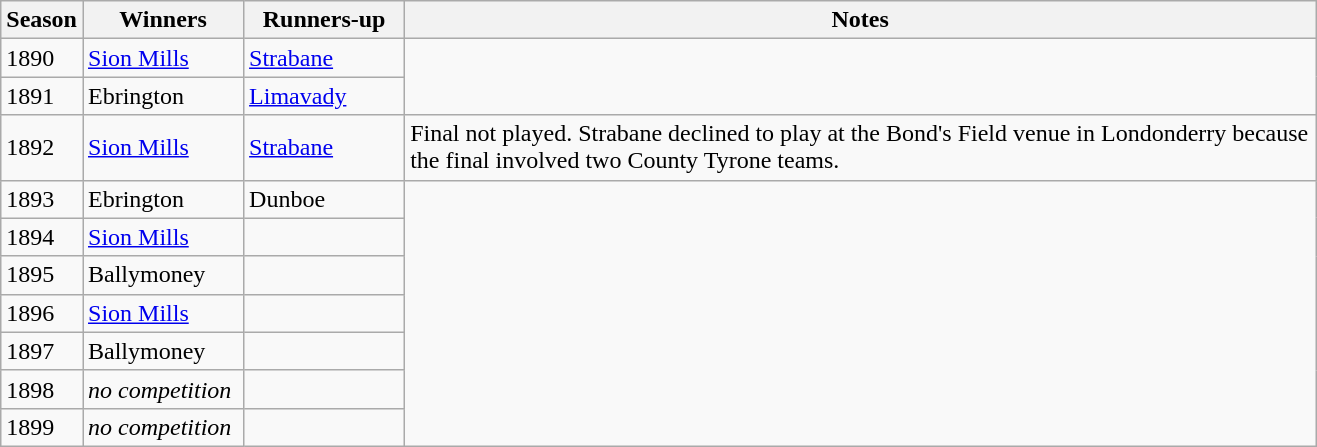<table class="wikitable">
<tr>
<th>Season</th>
<th width="100">Winners</th>
<th width="100">Runners-up</th>
<th width="600">Notes</th>
</tr>
<tr>
<td>1890</td>
<td><a href='#'>Sion Mills</a></td>
<td><a href='#'>Strabane</a></td>
</tr>
<tr>
<td>1891</td>
<td>Ebrington</td>
<td><a href='#'>Limavady</a></td>
</tr>
<tr>
<td>1892</td>
<td><a href='#'>Sion Mills</a></td>
<td><a href='#'>Strabane</a></td>
<td>Final not played. Strabane declined to play at the Bond's Field venue in Londonderry because the final involved two County Tyrone teams.</td>
</tr>
<tr>
<td>1893</td>
<td>Ebrington</td>
<td>Dunboe</td>
</tr>
<tr>
<td>1894</td>
<td><a href='#'>Sion Mills</a></td>
<td></td>
</tr>
<tr>
<td>1895</td>
<td>Ballymoney</td>
<td></td>
</tr>
<tr>
<td>1896</td>
<td><a href='#'>Sion Mills</a></td>
<td></td>
</tr>
<tr>
<td>1897</td>
<td>Ballymoney</td>
<td></td>
</tr>
<tr>
<td>1898</td>
<td><em>no competition</em></td>
<td></td>
</tr>
<tr>
<td>1899</td>
<td><em>no competition</em></td>
<td></td>
</tr>
</table>
